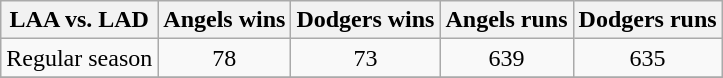<table class="wikitable" style="text-align: center;">
<tr>
<th>LAA vs. LAD</th>
<th>Angels wins</th>
<th>Dodgers wins</th>
<th>Angels runs</th>
<th>Dodgers runs</th>
</tr>
<tr>
<td>Regular season</td>
<td>78</td>
<td>73</td>
<td>639</td>
<td>635<br></td>
</tr>
<tr>
</tr>
</table>
